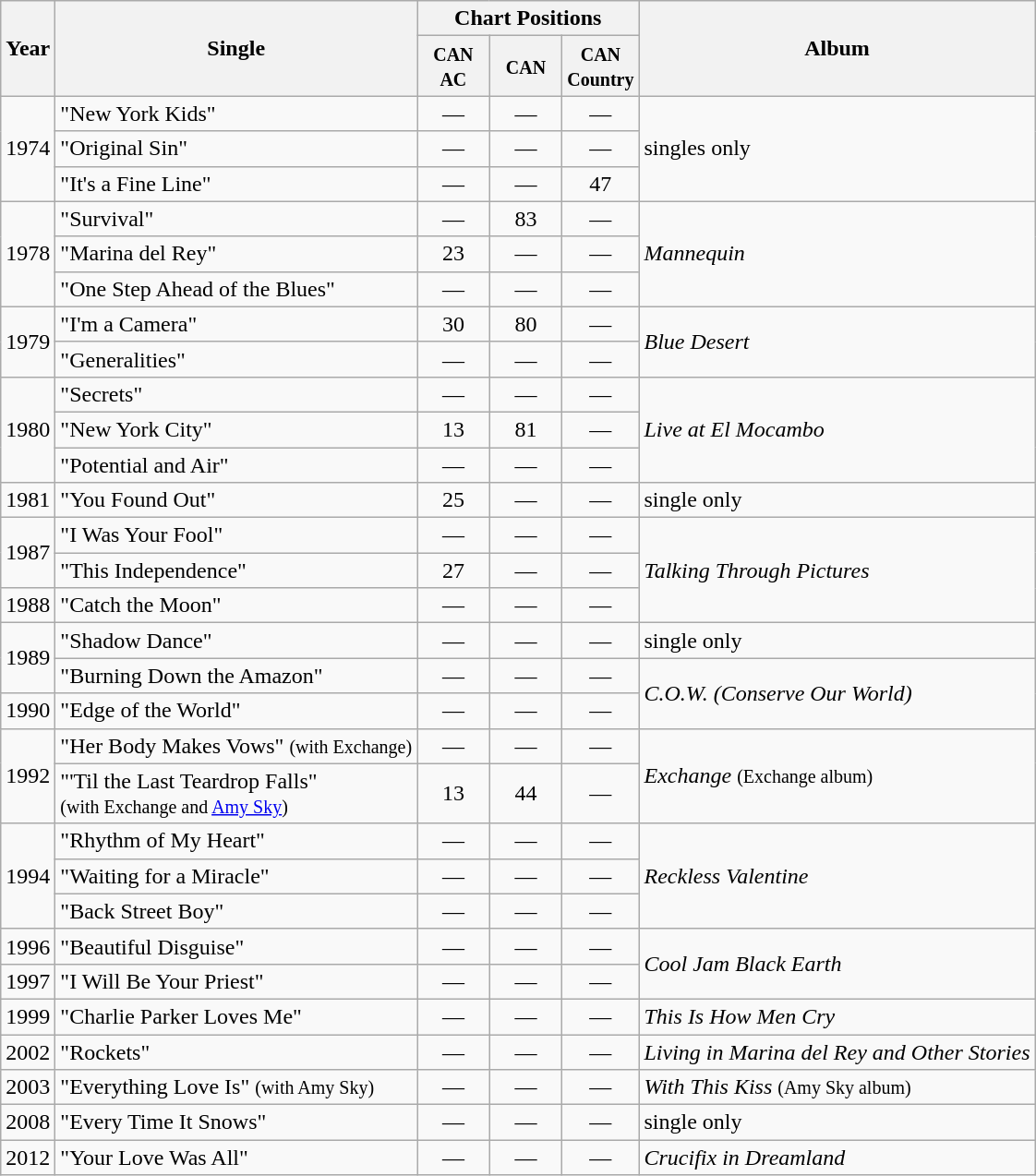<table class="wikitable">
<tr>
<th rowspan="2">Year</th>
<th rowspan="2">Single</th>
<th colspan="3">Chart Positions</th>
<th rowspan="2">Album</th>
</tr>
<tr>
<th style="width:45px;"><small>CAN AC</small></th>
<th style="width:45px;"><small>CAN</small></th>
<th style="width:45px;"><small>CAN Country</small></th>
</tr>
<tr>
<td rowspan="3">1974</td>
<td>"New York Kids"</td>
<td style="text-align:center;">—</td>
<td style="text-align:center;">—</td>
<td style="text-align:center;">—</td>
<td rowspan="3">singles only</td>
</tr>
<tr>
<td>"Original Sin"</td>
<td style="text-align:center;">—</td>
<td style="text-align:center;">—</td>
<td style="text-align:center;">—</td>
</tr>
<tr>
<td>"It's a Fine Line"</td>
<td style="text-align:center;">—</td>
<td style="text-align:center;">—</td>
<td style="text-align:center;">47</td>
</tr>
<tr>
<td rowspan="3">1978</td>
<td>"Survival"</td>
<td style="text-align:center;">—</td>
<td style="text-align:center;">83</td>
<td style="text-align:center;">—</td>
<td rowspan="3"><em>Mannequin</em></td>
</tr>
<tr>
<td>"Marina del Rey"</td>
<td style="text-align:center;">23</td>
<td style="text-align:center;">—</td>
<td style="text-align:center;">—</td>
</tr>
<tr>
<td>"One Step Ahead of the Blues"</td>
<td style="text-align:center;">—</td>
<td style="text-align:center;">—</td>
<td style="text-align:center;">—</td>
</tr>
<tr>
<td rowspan="2">1979</td>
<td>"I'm a Camera"</td>
<td style="text-align:center;">30</td>
<td style="text-align:center;">80</td>
<td style="text-align:center;">—</td>
<td rowspan="2"><em>Blue Desert</em></td>
</tr>
<tr>
<td>"Generalities"</td>
<td style="text-align:center;">—</td>
<td style="text-align:center;">—</td>
<td style="text-align:center;">—</td>
</tr>
<tr>
<td rowspan="3">1980</td>
<td>"Secrets"</td>
<td style="text-align:center;">—</td>
<td style="text-align:center;">—</td>
<td style="text-align:center;">—</td>
<td rowspan="3"><em>Live at El Mocambo</em></td>
</tr>
<tr>
<td>"New York City"</td>
<td style="text-align:center;">13</td>
<td style="text-align:center;">81</td>
<td style="text-align:center;">—</td>
</tr>
<tr>
<td>"Potential and Air"</td>
<td style="text-align:center;">—</td>
<td style="text-align:center;">—</td>
<td style="text-align:center;">—</td>
</tr>
<tr>
<td>1981</td>
<td>"You Found Out"</td>
<td style="text-align:center;">25</td>
<td style="text-align:center;">—</td>
<td style="text-align:center;">—</td>
<td>single only</td>
</tr>
<tr>
<td rowspan="2">1987</td>
<td>"I Was Your Fool"</td>
<td style="text-align:center;">—</td>
<td style="text-align:center;">—</td>
<td style="text-align:center;">—</td>
<td rowspan="3"><em>Talking Through Pictures</em></td>
</tr>
<tr>
<td>"This Independence"</td>
<td style="text-align:center;">27</td>
<td style="text-align:center;">—</td>
<td style="text-align:center;">—</td>
</tr>
<tr>
<td>1988</td>
<td>"Catch the Moon"</td>
<td style="text-align:center;">—</td>
<td style="text-align:center;">—</td>
<td style="text-align:center;">—</td>
</tr>
<tr>
<td rowspan="2">1989</td>
<td>"Shadow Dance"</td>
<td style="text-align:center;">—</td>
<td style="text-align:center;">—</td>
<td style="text-align:center;">—</td>
<td>single only</td>
</tr>
<tr>
<td>"Burning Down the Amazon"</td>
<td style="text-align:center;">—</td>
<td style="text-align:center;">—</td>
<td style="text-align:center;">—</td>
<td rowspan="2"><em>C.O.W. (Conserve Our World)</em></td>
</tr>
<tr>
<td>1990</td>
<td>"Edge of the World"</td>
<td style="text-align:center;">—</td>
<td style="text-align:center;">—</td>
<td style="text-align:center;">—</td>
</tr>
<tr>
<td rowspan="2">1992</td>
<td>"Her Body Makes Vows" <small>(with Exchange)</small></td>
<td style="text-align:center;">—</td>
<td style="text-align:center;">—</td>
<td style="text-align:center;">—</td>
<td rowspan="2"><em>Exchange</em> <small>(Exchange album)</small></td>
</tr>
<tr>
<td>"'Til the Last Teardrop Falls"<br><small>(with Exchange and <a href='#'>Amy Sky</a>)</small></td>
<td style="text-align:center;">13</td>
<td style="text-align:center;">44</td>
<td style="text-align:center;">—</td>
</tr>
<tr>
<td rowspan="3">1994</td>
<td>"Rhythm of My Heart"</td>
<td style="text-align:center;">—</td>
<td style="text-align:center;">—</td>
<td style="text-align:center;">—</td>
<td rowspan="3"><em>Reckless Valentine</em></td>
</tr>
<tr>
<td>"Waiting for a Miracle"</td>
<td style="text-align:center;">—</td>
<td style="text-align:center;">—</td>
<td style="text-align:center;">—</td>
</tr>
<tr>
<td>"Back Street Boy"</td>
<td style="text-align:center;">—</td>
<td style="text-align:center;">—</td>
<td style="text-align:center;">—</td>
</tr>
<tr>
<td>1996</td>
<td>"Beautiful Disguise"</td>
<td style="text-align:center;">—</td>
<td style="text-align:center;">—</td>
<td style="text-align:center;">—</td>
<td rowspan="2"><em>Cool Jam Black Earth</em></td>
</tr>
<tr>
<td>1997</td>
<td>"I Will Be Your Priest"</td>
<td style="text-align:center;">—</td>
<td style="text-align:center;">—</td>
<td style="text-align:center;">—</td>
</tr>
<tr>
<td>1999</td>
<td>"Charlie Parker Loves Me"</td>
<td style="text-align:center;">—</td>
<td style="text-align:center;">—</td>
<td style="text-align:center;">—</td>
<td><em>This Is How Men Cry</em></td>
</tr>
<tr>
<td>2002</td>
<td>"Rockets"</td>
<td style="text-align:center;">—</td>
<td style="text-align:center;">—</td>
<td style="text-align:center;">—</td>
<td><em>Living in Marina del Rey and Other Stories</em></td>
</tr>
<tr>
<td>2003</td>
<td>"Everything Love Is" <small>(with Amy Sky)</small></td>
<td style="text-align:center;">—</td>
<td style="text-align:center;">—</td>
<td style="text-align:center;">—</td>
<td><em>With This Kiss</em> <small>(Amy Sky album)</small></td>
</tr>
<tr>
<td>2008</td>
<td>"Every Time It Snows"</td>
<td style="text-align:center;">—</td>
<td style="text-align:center;">—</td>
<td style="text-align:center;">—</td>
<td>single only</td>
</tr>
<tr>
<td>2012</td>
<td>"Your Love Was All"</td>
<td style="text-align:center;">—</td>
<td style="text-align:center;">—</td>
<td style="text-align:center;">—</td>
<td><em>Crucifix in Dreamland</em></td>
</tr>
</table>
